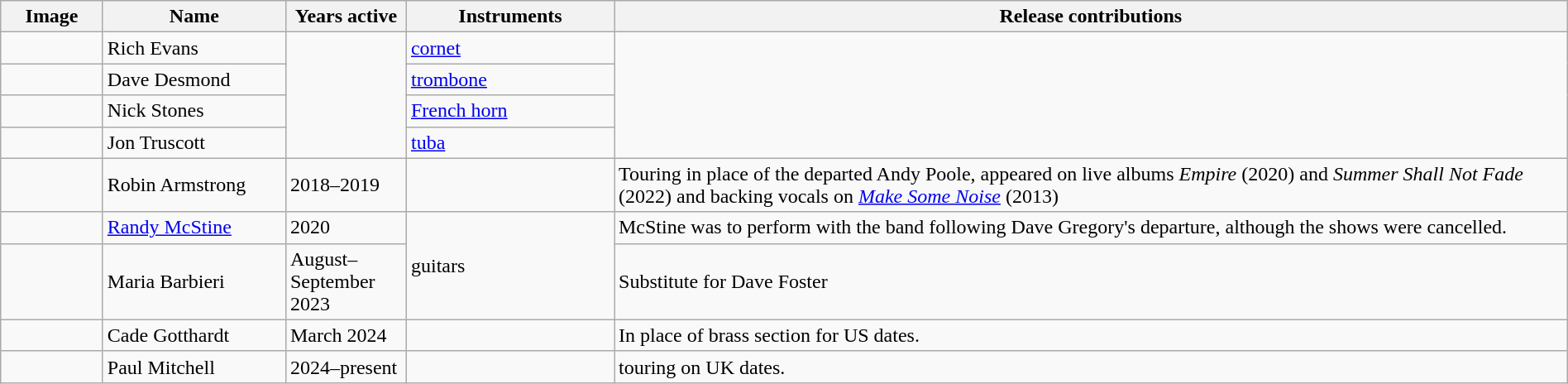<table class="wikitable" border="1" width="100%">
<tr>
<th width="75">Image</th>
<th width="140">Name</th>
<th width="90">Years active</th>
<th width="160">Instruments</th>
<th>Release contributions</th>
</tr>
<tr>
<td></td>
<td>Rich Evans</td>
<td rowspan="4"></td>
<td><a href='#'>cornet</a></td>
<td rowspan="4"></td>
</tr>
<tr>
<td></td>
<td>Dave Desmond</td>
<td><a href='#'>trombone</a></td>
</tr>
<tr>
<td></td>
<td>Nick Stones</td>
<td><a href='#'>French horn</a></td>
</tr>
<tr>
<td></td>
<td>Jon Truscott</td>
<td><a href='#'>tuba</a></td>
</tr>
<tr>
<td></td>
<td>Robin Armstrong</td>
<td>2018–2019</td>
<td></td>
<td>Touring in place of the departed Andy Poole, appeared on live albums <em>Empire</em> (2020) and <em>Summer Shall Not Fade</em> (2022) and backing vocals on <em><a href='#'>Make Some Noise</a></em> (2013)</td>
</tr>
<tr>
<td></td>
<td><a href='#'>Randy McStine</a></td>
<td>2020</td>
<td Rowspan="2">guitars</td>
<td>McStine was to perform with the band following Dave Gregory's departure, although the shows were cancelled.</td>
</tr>
<tr>
<td></td>
<td>Maria Barbieri</td>
<td>August–September 2023</td>
<td>Substitute for Dave Foster</td>
</tr>
<tr>
<td></td>
<td>Cade Gotthardt</td>
<td>March 2024</td>
<td></td>
<td>In place of brass section for US dates.</td>
</tr>
<tr>
<td></td>
<td>Paul Mitchell</td>
<td>2024–present</td>
<td></td>
<td>touring on UK dates.</td>
</tr>
</table>
